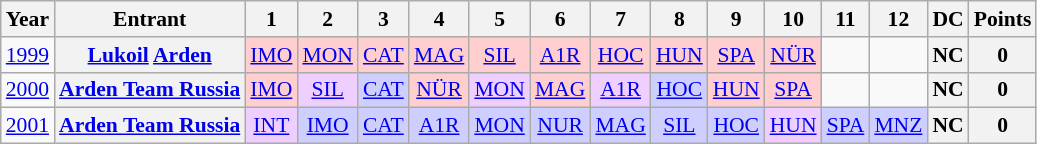<table class="wikitable" style="text-align:center; font-size:90%">
<tr>
<th>Year</th>
<th>Entrant</th>
<th>1</th>
<th>2</th>
<th>3</th>
<th>4</th>
<th>5</th>
<th>6</th>
<th>7</th>
<th>8</th>
<th>9</th>
<th>10</th>
<th>11</th>
<th>12</th>
<th>DC</th>
<th>Points</th>
</tr>
<tr>
<td><a href='#'>1999</a></td>
<th><a href='#'>Lukoil</a> <a href='#'>Arden</a></th>
<td style="background:#FFCFCF;"><a href='#'>IMO</a><br></td>
<td style="background:#FFCFCF;"><a href='#'>MON</a><br></td>
<td style="background:#FFCFCF;"><a href='#'>CAT</a><br></td>
<td style="background:#FFCFCF;"><a href='#'>MAG</a><br></td>
<td style="background:#FFCFCF;"><a href='#'>SIL</a><br></td>
<td style="background:#FFCFCF;"><a href='#'>A1R</a><br></td>
<td style="background:#FFCFCF;"><a href='#'>HOC</a><br></td>
<td style="background:#FFCFCF;"><a href='#'>HUN</a><br></td>
<td style="background:#FFCFCF;"><a href='#'>SPA</a><br></td>
<td style="background:#FFCFCF;"><a href='#'>NÜR</a><br></td>
<td></td>
<td></td>
<th>NC</th>
<th>0</th>
</tr>
<tr>
<td><a href='#'>2000</a></td>
<th><a href='#'>Arden Team Russia</a></th>
<td style="background:#FFCFCF;"><a href='#'>IMO</a><br></td>
<td style="background:#EFCFFF;"><a href='#'>SIL</a><br></td>
<td style="background:#CFCFFF;"><a href='#'>CAT</a><br></td>
<td style="background:#FFCFCF;"><a href='#'>NÜR</a><br></td>
<td style="background:#EFCFFF;"><a href='#'>MON</a><br></td>
<td style="background:#FFCFCF;"><a href='#'>MAG</a><br></td>
<td style="background:#EFCFFF;"><a href='#'>A1R</a><br></td>
<td style="background:#CFCFFF;"><a href='#'>HOC</a><br></td>
<td style="background:#FFCFCF;"><a href='#'>HUN</a><br></td>
<td style="background:#FFCFCF;"><a href='#'>SPA</a><br></td>
<td></td>
<td></td>
<th>NC</th>
<th>0</th>
</tr>
<tr>
<td><a href='#'>2001</a></td>
<th><a href='#'>Arden Team Russia</a></th>
<td style="background:#EFCFFF;"><a href='#'>INT</a><br></td>
<td style="background:#CFCFFF;"><a href='#'>IMO</a><br></td>
<td style="background:#CFCFFF;"><a href='#'>CAT</a><br></td>
<td style="background:#CFCFFF;"><a href='#'>A1R</a><br></td>
<td style="background:#CFCFFF;"><a href='#'>MON</a><br></td>
<td style="background:#CFCFFF;"><a href='#'>NUR</a><br></td>
<td style="background:#CFCFFF;"><a href='#'>MAG</a><br></td>
<td style="background:#CFCFFF;"><a href='#'>SIL</a><br></td>
<td style="background:#CFCFFF;"><a href='#'>HOC</a><br></td>
<td style="background:#EFCFFF;"><a href='#'>HUN</a><br></td>
<td style="background:#CFCFFF;"><a href='#'>SPA</a><br></td>
<td style="background:#CFCFFF;"><a href='#'>MNZ</a><br></td>
<th>NC</th>
<th>0</th>
</tr>
</table>
